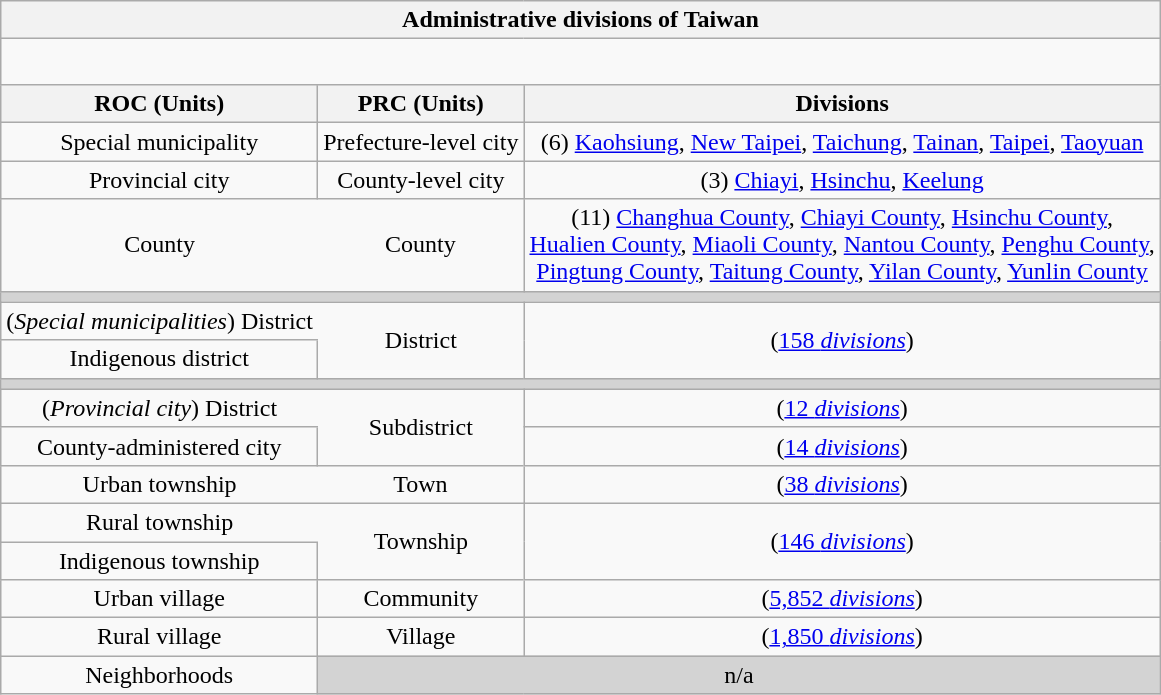<table class="wikitable" | style="text-align:center">
<tr>
<th colspan="9">Administrative divisions of Taiwan</th>
</tr>
<tr>
<td colspan="9" style="font-size: larger;"><div><br>





















</div></td>
</tr>
<tr>
<th>ROC (Units)</th>
<th>PRC (Units)</th>
<th>Divisions</th>
</tr>
<tr>
<td>Special municipality </td>
<td>Prefecture-level city </td>
<td>(6) <a href='#'>Kaohsiung</a>, <a href='#'>New Taipei</a>, <a href='#'>Taichung</a>, <a href='#'>Tainan</a>, <a href='#'>Taipei</a>, <a href='#'>Taoyuan</a></td>
</tr>
<tr>
<td>Provincial city </td>
<td>County-level city <br></td>
<td>(3) <a href='#'>Chiayi</a>, <a href='#'>Hsinchu</a>, <a href='#'>Keelung</a></td>
</tr>
<tr>
<td style="border-right:none">County </td>
<td style="border-left:none">County <br></td>
<td>(11) <a href='#'>Changhua County</a>, <a href='#'>Chiayi County</a>, <a href='#'>Hsinchu County</a>,<br><a href='#'>Hualien County</a>, <a href='#'>Miaoli County</a>, <a href='#'>Nantou County</a>, <a href='#'>Penghu County</a>,<br><a href='#'>Pingtung County</a>, <a href='#'>Taitung County</a>, <a href='#'>Yilan County</a>, <a href='#'>Yunlin County</a></td>
</tr>
<tr>
<td colspan="3" bgcolor="lightgrey"></td>
</tr>
<tr>
<td style="border-right:none">(<em>Special municipalities</em>) District </td>
<td rowspan="2" style="border-bottom:none; border-left:none">District </td>
<td rowspan="2">(<a href='#'>158 <em>divisions</em></a>)</td>
</tr>
<tr>
<td>Indigenous district </td>
</tr>
<tr>
<td colspan="3" bgcolor="lightgrey"></td>
</tr>
<tr>
<td style="border-right:none">(<em>Provincial city</em>) District </td>
<td rowspan="2" style="border-bottom:none; border-left:none">Subdistrict </td>
<td>(<a href='#'>12 <em>divisions</em></a>)</td>
</tr>
<tr>
<td>County-administered city </td>
<td>(<a href='#'>14 <em>divisions</em></a>)</td>
</tr>
<tr>
<td style="border-right:none">Urban township </td>
<td style="border-left:none">Town </td>
<td>(<a href='#'>38 <em>divisions</em></a>)</td>
</tr>
<tr>
<td style="border-right:none">Rural township </td>
<td rowspan="2" style="border-bottom:none; border-left:none">Township </td>
<td rowspan="2">(<a href='#'>146 <em>divisions</em></a>)</td>
</tr>
<tr>
<td>Indigenous township </td>
</tr>
<tr>
<td>Urban village </td>
<td>Community </td>
<td>(<a href='#'>5,852 <em>divisions</em></a>)</td>
</tr>
<tr>
<td>Rural village </td>
<td>Village </td>
<td>(<a href='#'>1,850 <em>divisions</em></a>)</td>
</tr>
<tr>
<td>Neighborhoods </td>
<td colspan="2" bgcolor="lightgrey">n/a</td>
</tr>
</table>
